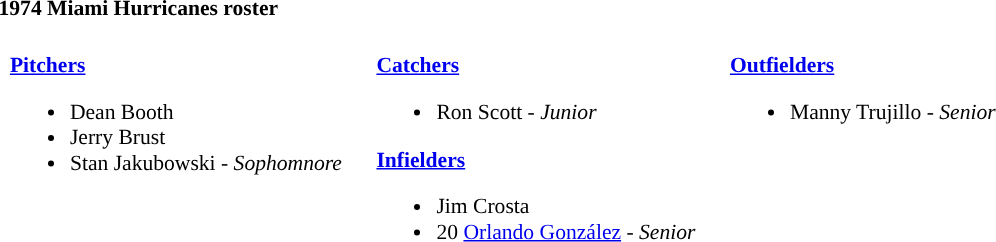<table class="toccolours" style="text-align: left; font-size:90%;">
<tr>
<th colspan="9">1974 Miami Hurricanes roster</th>
</tr>
<tr>
<td width="03"> </td>
<td valign="top"><br><strong><a href='#'>Pitchers</a></strong><ul><li>Dean Booth</li><li>Jerry Brust</li><li>Stan Jakubowski - <em>Sophomnore</em></li></ul></td>
<td width="15"> </td>
<td valign="top"><br><strong><a href='#'>Catchers</a></strong><ul><li>Ron Scott - <em>Junior</em></li></ul><strong><a href='#'>Infielders</a></strong><ul><li>Jim Crosta</li><li>20 <a href='#'>Orlando González</a> - <em>Senior</em></li></ul></td>
<td width="15"> </td>
<td valign="top"><br><strong><a href='#'>Outfielders</a></strong><ul><li>Manny Trujillo - <em>Senior</em></li></ul></td>
</tr>
</table>
